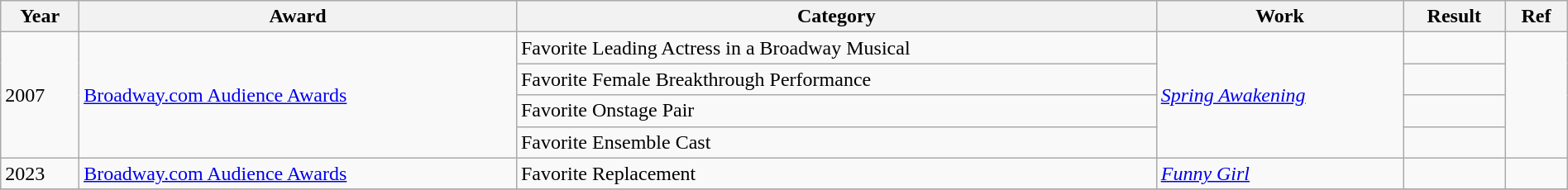<table class="wikitable" width=100%>
<tr>
<th>Year</th>
<th>Award</th>
<th>Category</th>
<th>Work</th>
<th>Result</th>
<th>Ref</th>
</tr>
<tr>
<td rowspan="4">2007</td>
<td rowspan="4"><a href='#'>Broadway.com Audience Awards</a></td>
<td>Favorite Leading Actress in a Broadway Musical</td>
<td rowspan="4"><em><a href='#'>Spring Awakening</a></em></td>
<td></td>
<td rowspan="4"></td>
</tr>
<tr>
<td>Favorite Female Breakthrough Performance</td>
<td></td>
</tr>
<tr>
<td>Favorite Onstage Pair</td>
<td></td>
</tr>
<tr>
<td>Favorite Ensemble Cast</td>
<td></td>
</tr>
<tr>
<td>2023</td>
<td><a href='#'>Broadway.com Audience Awards</a></td>
<td>Favorite Replacement</td>
<td><em><a href='#'>Funny Girl</a></em></td>
<td></td>
<td></td>
</tr>
<tr>
</tr>
</table>
